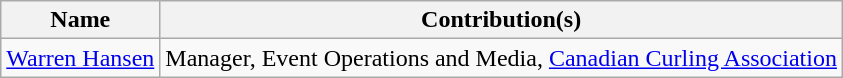<table class="wikitable">
<tr>
<th><strong>Name</strong></th>
<th><strong>Contribution(s)</strong></th>
</tr>
<tr>
<td><a href='#'>Warren Hansen</a></td>
<td>Manager, Event Operations and Media, <a href='#'>Canadian Curling Association</a></td>
</tr>
</table>
